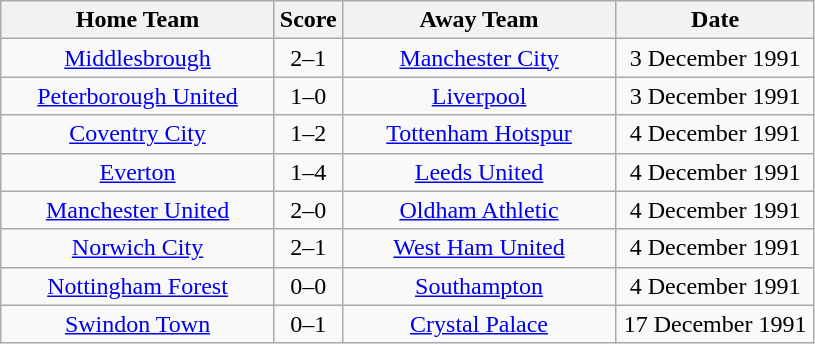<table class="wikitable" style="text-align:center;">
<tr>
<th width=175>Home Team</th>
<th width=20>Score</th>
<th width=175>Away Team</th>
<th width= 125>Date</th>
</tr>
<tr>
<td><a href='#'>Middlesbrough</a></td>
<td>2–1</td>
<td><a href='#'>Manchester City</a></td>
<td>3 December 1991</td>
</tr>
<tr>
<td><a href='#'>Peterborough United</a></td>
<td>1–0</td>
<td><a href='#'>Liverpool</a></td>
<td>3 December 1991</td>
</tr>
<tr>
<td><a href='#'>Coventry City</a></td>
<td>1–2</td>
<td><a href='#'>Tottenham Hotspur</a></td>
<td>4 December 1991</td>
</tr>
<tr>
<td><a href='#'>Everton</a></td>
<td>1–4</td>
<td><a href='#'>Leeds United</a></td>
<td>4 December 1991</td>
</tr>
<tr>
<td><a href='#'>Manchester United</a></td>
<td>2–0</td>
<td><a href='#'>Oldham Athletic</a></td>
<td>4 December 1991</td>
</tr>
<tr>
<td><a href='#'>Norwich City</a></td>
<td>2–1</td>
<td><a href='#'>West Ham United</a></td>
<td>4 December 1991</td>
</tr>
<tr>
<td><a href='#'>Nottingham Forest</a></td>
<td>0–0</td>
<td><a href='#'>Southampton</a></td>
<td>4 December 1991</td>
</tr>
<tr>
<td><a href='#'>Swindon Town</a></td>
<td>0–1</td>
<td><a href='#'>Crystal Palace</a></td>
<td>17 December 1991</td>
</tr>
</table>
